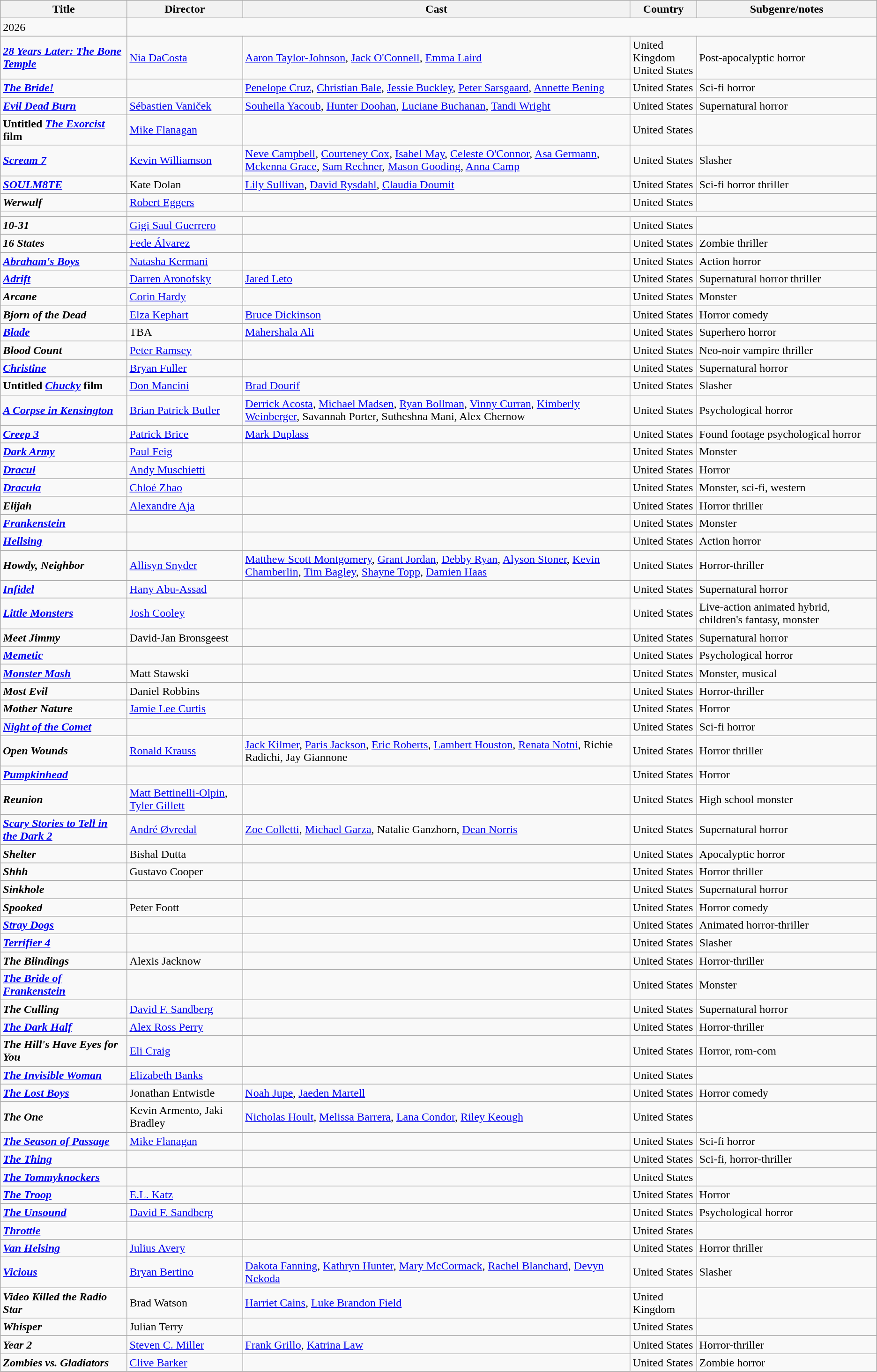<table class="wikitable sortable">
<tr>
<th>Title</th>
<th>Director</th>
<th>Cast</th>
<th>Country</th>
<th>Subgenre/notes</th>
</tr>
<tr>
<td>2026</td>
</tr>
<tr>
<td><strong><em><a href='#'>28 Years Later: The Bone Temple</a></em></strong></td>
<td><a href='#'>Nia DaCosta</a></td>
<td><a href='#'>Aaron Taylor-Johnson</a>, <a href='#'>Jack O'Connell</a>, <a href='#'>Emma Laird</a></td>
<td>United Kingdom<br>United States</td>
<td>Post-apocalyptic horror</td>
</tr>
<tr>
<td><strong><em><a href='#'>The Bride!</a></em></strong></td>
<td></td>
<td><a href='#'>Penelope Cruz</a>, <a href='#'>Christian Bale</a>, <a href='#'>Jessie Buckley</a>, <a href='#'>Peter Sarsgaard</a>, <a href='#'>Annette Bening</a></td>
<td>United States</td>
<td>Sci-fi horror</td>
</tr>
<tr>
<td><strong><em><a href='#'>Evil Dead Burn</a></em></strong></td>
<td><a href='#'>Sébastien Vaniček</a></td>
<td><a href='#'>Souheila Yacoub</a>, <a href='#'>Hunter Doohan</a>, <a href='#'>Luciane Buchanan</a>, <a href='#'>Tandi Wright</a></td>
<td>United States</td>
<td>Supernatural horror</td>
</tr>
<tr>
<td><strong>Untitled <a href='#'><em>The Exorcist</em></a> film</strong></td>
<td><a href='#'>Mike Flanagan</a></td>
<td></td>
<td>United States</td>
<td></td>
</tr>
<tr>
<td><strong><em><a href='#'>Scream 7</a></em></strong></td>
<td><a href='#'>Kevin Williamson</a></td>
<td><a href='#'>Neve Campbell</a>, <a href='#'>Courteney Cox</a>, <a href='#'>Isabel May</a>, <a href='#'>Celeste O'Connor</a>, <a href='#'>Asa Germann</a>, <a href='#'>Mckenna Grace</a>, <a href='#'>Sam Rechner</a>, <a href='#'>Mason Gooding</a>, <a href='#'>Anna Camp</a></td>
<td>United States</td>
<td>Slasher</td>
</tr>
<tr>
<td><strong><em><a href='#'>SOULM8TE</a></em></strong></td>
<td>Kate Dolan</td>
<td><a href='#'>Lily Sullivan</a>, <a href='#'>David Rysdahl</a>, <a href='#'>Claudia Doumit</a></td>
<td>United States</td>
<td>Sci-fi horror thriller</td>
</tr>
<tr>
<td><strong><em>Werwulf</em></strong></td>
<td><a href='#'>Robert Eggers</a></td>
<td></td>
<td>United States</td>
<td></td>
</tr>
<tr>
<td></td>
</tr>
<tr>
<td><strong><em>10-31</em></strong></td>
<td><a href='#'>Gigi Saul Guerrero</a></td>
<td></td>
<td>United States</td>
<td></td>
</tr>
<tr>
<td><strong><em>16 States</em></strong></td>
<td><a href='#'>Fede Álvarez</a></td>
<td></td>
<td>United States</td>
<td>Zombie thriller</td>
</tr>
<tr>
<td><em><a href='#'><strong>Abraham's Boys</strong></a></em></td>
<td><a href='#'>Natasha Kermani</a></td>
<td></td>
<td>United States</td>
<td>Action horror</td>
</tr>
<tr>
<td><em><a href='#'><strong>Adrift</strong></a></em></td>
<td><a href='#'>Darren Aronofsky</a></td>
<td><a href='#'>Jared Leto</a></td>
<td>United States</td>
<td>Supernatural horror thriller</td>
</tr>
<tr>
<td><strong><em>Arcane</em></strong></td>
<td><a href='#'>Corin Hardy</a></td>
<td></td>
<td>United States</td>
<td>Monster</td>
</tr>
<tr>
<td><strong><em>Bjorn of the Dead</em></strong></td>
<td><a href='#'>Elza Kephart</a></td>
<td><a href='#'>Bruce Dickinson</a></td>
<td>United States</td>
<td>Horror comedy</td>
</tr>
<tr>
<td><strong><em><a href='#'>Blade</a></em></strong></td>
<td>TBA</td>
<td><a href='#'>Mahershala Ali</a></td>
<td>United States</td>
<td>Superhero horror</td>
</tr>
<tr>
<td><strong><em>Blood Count</em></strong></td>
<td><a href='#'>Peter Ramsey</a></td>
<td></td>
<td>United States</td>
<td>Neo-noir vampire thriller</td>
</tr>
<tr>
<td><strong><em><a href='#'>Christine</a></em></strong></td>
<td><a href='#'>Bryan Fuller</a></td>
<td></td>
<td>United States</td>
<td>Supernatural horror</td>
</tr>
<tr>
<td><strong>Untitled <a href='#'><em>Chucky</em></a> film</strong></td>
<td><a href='#'>Don Mancini</a></td>
<td><a href='#'>Brad Dourif</a></td>
<td>United States</td>
<td>Slasher</td>
</tr>
<tr>
<td><strong><em><a href='#'>A Corpse in Kensington</a></em></strong></td>
<td><a href='#'>Brian Patrick Butler</a></td>
<td><a href='#'>Derrick Acosta</a>, <a href='#'>Michael Madsen</a>, <a href='#'>Ryan Bollman</a>, <a href='#'>Vinny Curran</a>, <a href='#'>Kimberly Weinberger</a>, Savannah Porter, Sutheshna Mani, Alex Chernow</td>
<td>United States</td>
<td>Psychological horror</td>
</tr>
<tr>
<td><strong><em><a href='#'>Creep 3</a></em></strong></td>
<td><a href='#'>Patrick Brice</a></td>
<td><a href='#'>Mark Duplass</a></td>
<td>United States</td>
<td>Found footage psychological horror</td>
</tr>
<tr>
<td><strong><em><a href='#'>Dark Army</a></em></strong></td>
<td><a href='#'>Paul Feig</a></td>
<td></td>
<td>United States</td>
<td>Monster</td>
</tr>
<tr>
<td><em><a href='#'><strong>Dracul</strong></a></em></td>
<td><a href='#'>Andy Muschietti</a></td>
<td></td>
<td>United States</td>
<td>Horror</td>
</tr>
<tr>
<td><strong><em><a href='#'>Dracula</a></em></strong></td>
<td><a href='#'>Chloé Zhao</a></td>
<td></td>
<td>United States</td>
<td>Monster, sci-fi, western</td>
</tr>
<tr>
<td><strong><em>Elijah</em></strong></td>
<td><a href='#'>Alexandre Aja</a></td>
<td></td>
<td>United States</td>
<td>Horror thriller</td>
</tr>
<tr>
<td><em><a href='#'><strong>Frankenstein</strong></a></em></td>
<td></td>
<td></td>
<td>United States</td>
<td>Monster</td>
</tr>
<tr>
<td><em><a href='#'><strong>Hellsing</strong></a></em></td>
<td></td>
<td></td>
<td>United States</td>
<td>Action horror</td>
</tr>
<tr>
<td><strong><em>Howdy, Neighbor</em></strong></td>
<td><a href='#'>Allisyn Snyder</a></td>
<td><a href='#'>Matthew Scott Montgomery</a>, <a href='#'>Grant Jordan</a>, <a href='#'>Debby Ryan</a>, <a href='#'>Alyson Stoner</a>, <a href='#'>Kevin Chamberlin</a>, <a href='#'>Tim Bagley</a>, <a href='#'>Shayne Topp</a>, <a href='#'>Damien Haas</a></td>
<td>United States</td>
<td>Horror-thriller</td>
</tr>
<tr>
<td><em><a href='#'><strong>Infidel</strong></a></em></td>
<td><a href='#'>Hany Abu-Assad</a></td>
<td></td>
<td>United States</td>
<td>Supernatural horror</td>
</tr>
<tr>
<td><strong><em><a href='#'>Little Monsters</a></em></strong></td>
<td><a href='#'>Josh Cooley</a></td>
<td></td>
<td>United States</td>
<td>Live-action animated hybrid, children's fantasy, monster</td>
</tr>
<tr>
<td><strong><em>Meet Jimmy</em></strong></td>
<td>David-Jan Bronsgeest</td>
<td></td>
<td>United States</td>
<td>Supernatural horror</td>
</tr>
<tr>
<td><em><a href='#'><strong>Memetic</strong></a></em></td>
<td></td>
<td></td>
<td>United States</td>
<td>Psychological horror</td>
</tr>
<tr>
<td><em><a href='#'><strong>Monster Mash</strong></a></em></td>
<td>Matt Stawski</td>
<td></td>
<td>United States</td>
<td>Monster, musical</td>
</tr>
<tr>
<td><strong><em>Most Evil</em></strong></td>
<td>Daniel Robbins</td>
<td></td>
<td>United States</td>
<td>Horror-thriller</td>
</tr>
<tr>
<td><strong><em>Mother Nature</em></strong></td>
<td><a href='#'>Jamie Lee Curtis</a></td>
<td></td>
<td>United States</td>
<td>Horror</td>
</tr>
<tr>
<td><em><a href='#'><strong>Night of the Comet</strong></a></em></td>
<td></td>
<td></td>
<td>United States</td>
<td>Sci-fi horror</td>
</tr>
<tr>
<td><strong><em>Open Wounds</em></strong></td>
<td><a href='#'>Ronald Krauss</a></td>
<td><a href='#'>Jack Kilmer</a>, <a href='#'>Paris Jackson</a>, <a href='#'>Eric Roberts</a>, <a href='#'>Lambert Houston</a>, <a href='#'>Renata Notni</a>, Richie Radichi, Jay Giannone</td>
<td>United States</td>
<td>Horror thriller</td>
</tr>
<tr>
<td><em><a href='#'><strong>Pumpkinhead</strong></a></em></td>
<td></td>
<td></td>
<td>United States</td>
<td>Horror</td>
</tr>
<tr>
<td><strong><em>Reunion</em></strong></td>
<td><a href='#'>Matt Bettinelli-Olpin</a>, <a href='#'>Tyler Gillett</a></td>
<td></td>
<td>United States</td>
<td>High school monster</td>
</tr>
<tr>
<td><strong><em><a href='#'>Scary Stories to Tell in the Dark 2</a></em></strong></td>
<td><a href='#'>André Øvredal</a></td>
<td><a href='#'>Zoe Colletti</a>, <a href='#'>Michael Garza</a>, Natalie Ganzhorn, <a href='#'>Dean Norris</a></td>
<td>United States</td>
<td>Supernatural horror</td>
</tr>
<tr>
<td><strong><em>Shelter</em></strong></td>
<td>Bishal Dutta</td>
<td></td>
<td>United States</td>
<td>Apocalyptic horror</td>
</tr>
<tr>
<td><strong><em>Shhh</em></strong></td>
<td>Gustavo Cooper</td>
<td></td>
<td>United States</td>
<td>Horror thriller</td>
</tr>
<tr>
<td><strong><em>Sinkhole</em></strong></td>
<td></td>
<td></td>
<td>United States</td>
<td>Supernatural horror</td>
</tr>
<tr>
<td><strong><em>Spooked</em></strong></td>
<td>Peter Foott</td>
<td></td>
<td>United States</td>
<td>Horror comedy</td>
</tr>
<tr>
<td><em><a href='#'><strong>Stray Dogs</strong></a></em></td>
<td></td>
<td></td>
<td>United States</td>
<td>Animated horror-thriller</td>
</tr>
<tr>
<td><em><a href='#'><strong>Terrifier 4</strong></a></em></td>
<td></td>
<td></td>
<td>United States</td>
<td>Slasher</td>
</tr>
<tr>
<td><strong><em>The Blindings</em></strong></td>
<td>Alexis Jacknow</td>
<td></td>
<td>United States</td>
<td>Horror-thriller</td>
</tr>
<tr>
<td><em><a href='#'><strong>The Bride of Frankenstein</strong></a></em></td>
<td></td>
<td></td>
<td>United States</td>
<td>Monster</td>
</tr>
<tr>
<td><strong><em>The Culling</em></strong></td>
<td><a href='#'>David F. Sandberg</a></td>
<td></td>
<td>United States</td>
<td>Supernatural horror</td>
</tr>
<tr>
<td><strong><em><a href='#'>The Dark Half</a></em></strong></td>
<td><a href='#'>Alex Ross Perry</a></td>
<td></td>
<td>United States</td>
<td>Horror-thriller</td>
</tr>
<tr>
<td><strong><em>The Hill's Have Eyes for You</em></strong></td>
<td><a href='#'>Eli Craig</a></td>
<td></td>
<td>United States</td>
<td>Horror, rom-com</td>
</tr>
<tr>
<td><em><a href='#'><strong>The Invisible Woman</strong></a></em></td>
<td><a href='#'>Elizabeth Banks</a></td>
<td></td>
<td>United States</td>
<td></td>
</tr>
<tr>
<td><em><a href='#'><strong>The Lost Boys</strong></a></em></td>
<td>Jonathan Entwistle</td>
<td><a href='#'>Noah Jupe</a>, <a href='#'>Jaeden Martell</a></td>
<td>United States</td>
<td>Horror comedy</td>
</tr>
<tr>
<td><strong><em>The One</em></strong></td>
<td>Kevin Armento, Jaki Bradley</td>
<td><a href='#'>Nicholas Hoult</a>, <a href='#'>Melissa Barrera</a>, <a href='#'>Lana Condor</a>, <a href='#'>Riley Keough</a></td>
<td>United States</td>
<td></td>
</tr>
<tr>
<td><em><a href='#'><strong>The Season of Passage</strong></a></em></td>
<td><a href='#'>Mike Flanagan</a></td>
<td></td>
<td>United States</td>
<td>Sci-fi horror</td>
</tr>
<tr>
<td><em><a href='#'><strong>The Thing</strong></a></em></td>
<td></td>
<td></td>
<td>United States</td>
<td>Sci-fi, horror-thriller</td>
</tr>
<tr>
<td><strong><em><a href='#'>The Tommyknockers</a></em></strong></td>
<td></td>
<td></td>
<td>United States</td>
<td></td>
</tr>
<tr>
<td><em><a href='#'><strong>The Troop</strong></a></em></td>
<td><a href='#'>E.L. Katz</a></td>
<td></td>
<td>United States</td>
<td>Horror</td>
</tr>
<tr>
<td><em><a href='#'><strong>The Unsound</strong></a></em></td>
<td><a href='#'>David F. Sandberg</a></td>
<td></td>
<td>United States</td>
<td>Psychological horror</td>
</tr>
<tr>
<td><em><a href='#'><strong>Throttle</strong></a></em></td>
<td></td>
<td></td>
<td>United States</td>
<td></td>
</tr>
<tr>
<td><strong><em><a href='#'>Van Helsing</a></em></strong></td>
<td><a href='#'>Julius Avery</a></td>
<td></td>
<td>United States</td>
<td>Horror thriller</td>
</tr>
<tr>
<td><strong><em><a href='#'>Vicious</a></em></strong></td>
<td><a href='#'>Bryan Bertino</a></td>
<td><a href='#'>Dakota Fanning</a>, <a href='#'>Kathryn Hunter</a>, <a href='#'>Mary McCormack</a>, <a href='#'>Rachel Blanchard</a>,  <a href='#'>Devyn Nekoda</a></td>
<td>United States</td>
<td>Slasher</td>
</tr>
<tr>
<td><strong><em>Video Killed the Radio Star</em></strong></td>
<td>Brad Watson</td>
<td><a href='#'>Harriet Cains</a>, <a href='#'>Luke Brandon Field</a></td>
<td>United Kingdom</td>
<td></td>
</tr>
<tr>
<td><strong><em>Whisper</em></strong></td>
<td>Julian Terry</td>
<td></td>
<td>United States</td>
<td></td>
</tr>
<tr>
<td><strong><em>Year 2</em></strong></td>
<td><a href='#'>Steven C. Miller</a></td>
<td><a href='#'>Frank Grillo</a>, <a href='#'>Katrina Law</a></td>
<td>United States</td>
<td>Horror-thriller</td>
</tr>
<tr>
<td><strong><em>Zombies vs. Gladiators</em></strong></td>
<td><a href='#'>Clive Barker</a></td>
<td></td>
<td>United States</td>
<td>Zombie horror</td>
</tr>
</table>
